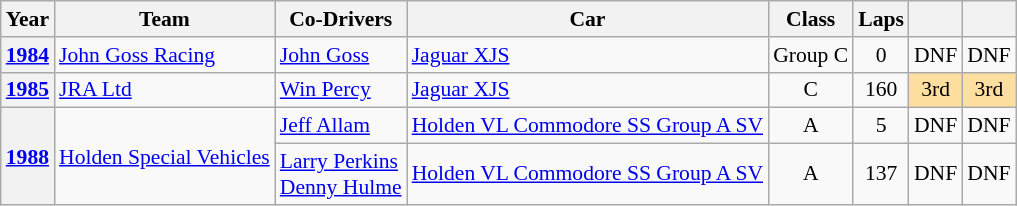<table class="wikitable" style="text-align:center; font-size:90%">
<tr>
<th>Year</th>
<th>Team</th>
<th>Co-Drivers</th>
<th>Car</th>
<th>Class</th>
<th>Laps</th>
<th></th>
<th></th>
</tr>
<tr>
<th><a href='#'>1984</a></th>
<td align="left"> <a href='#'>John Goss Racing</a></td>
<td align="left"> <a href='#'>John Goss</a></td>
<td align="left"><a href='#'>Jaguar XJS</a></td>
<td>Group C</td>
<td>0</td>
<td>DNF</td>
<td>DNF</td>
</tr>
<tr>
<th><a href='#'>1985</a></th>
<td align="left"> <a href='#'>JRA Ltd</a></td>
<td align="left"> <a href='#'>Win Percy</a></td>
<td align="left"><a href='#'>Jaguar XJS</a></td>
<td>C</td>
<td>160</td>
<td style="background:#ffdf9f;">3rd</td>
<td style="background:#ffdf9f;">3rd</td>
</tr>
<tr>
<th rowspan=2 align=center><a href='#'>1988</a></th>
<td rowspan=2 align=left> <a href='#'>Holden Special Vehicles</a></td>
<td align="left"> <a href='#'>Jeff Allam</a></td>
<td align="left"><a href='#'>Holden VL Commodore SS Group A SV</a></td>
<td>A</td>
<td>5</td>
<td>DNF</td>
<td>DNF</td>
</tr>
<tr>
<td align="left"> <a href='#'>Larry Perkins</a><br> <a href='#'>Denny Hulme</a></td>
<td align="left"><a href='#'>Holden VL Commodore SS Group A SV</a></td>
<td>A</td>
<td>137</td>
<td>DNF</td>
<td>DNF</td>
</tr>
</table>
